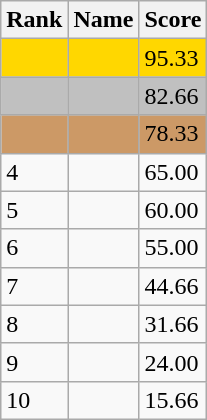<table class="wikitable">
<tr>
<th>Rank</th>
<th>Name</th>
<th>Score</th>
</tr>
<tr style="background:gold;">
<td></td>
<td></td>
<td>95.33</td>
</tr>
<tr style="background:silver;">
<td></td>
<td></td>
<td>82.66</td>
</tr>
<tr style="background:#CC9966;">
<td></td>
<td></td>
<td>78.33</td>
</tr>
<tr>
<td>4</td>
<td></td>
<td>65.00</td>
</tr>
<tr>
<td>5</td>
<td></td>
<td>60.00</td>
</tr>
<tr>
<td>6</td>
<td></td>
<td>55.00</td>
</tr>
<tr>
<td>7</td>
<td></td>
<td>44.66</td>
</tr>
<tr>
<td>8</td>
<td></td>
<td>31.66</td>
</tr>
<tr>
<td>9</td>
<td></td>
<td>24.00</td>
</tr>
<tr>
<td>10</td>
<td></td>
<td>15.66</td>
</tr>
</table>
